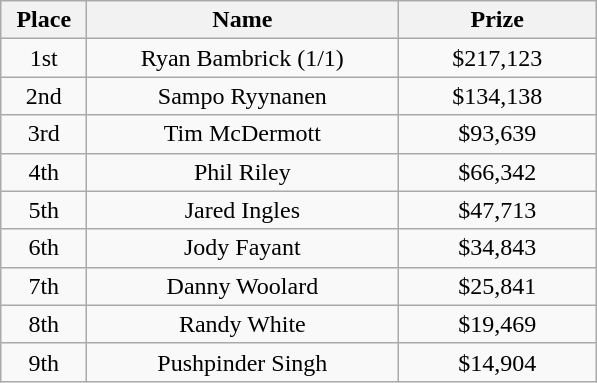<table class="wikitable">
<tr>
<th width="50">Place</th>
<th width="200">Name</th>
<th width="125">Prize</th>
</tr>
<tr>
<td align = "center">1st</td>
<td align = "center">Ryan Bambrick (1/1)</td>
<td align = "center">$217,123</td>
</tr>
<tr>
<td align = "center">2nd</td>
<td align = "center">Sampo Ryynanen</td>
<td align = "center">$134,138</td>
</tr>
<tr>
<td align = "center">3rd</td>
<td align = "center">Tim McDermott</td>
<td align = "center">$93,639</td>
</tr>
<tr>
<td align = "center">4th</td>
<td align = "center">Phil Riley</td>
<td align = "center">$66,342</td>
</tr>
<tr>
<td align = "center">5th</td>
<td align = "center">Jared Ingles</td>
<td align = "center">$47,713</td>
</tr>
<tr>
<td align = "center">6th</td>
<td align = "center">Jody Fayant</td>
<td align = "center">$34,843</td>
</tr>
<tr>
<td align = "center">7th</td>
<td align = "center">Danny Woolard</td>
<td align = "center">$25,841</td>
</tr>
<tr>
<td align = "center">8th</td>
<td align = "center">Randy White</td>
<td align = "center">$19,469</td>
</tr>
<tr>
<td align = "center">9th</td>
<td align = "center">Pushpinder Singh</td>
<td align = "center">$14,904</td>
</tr>
</table>
